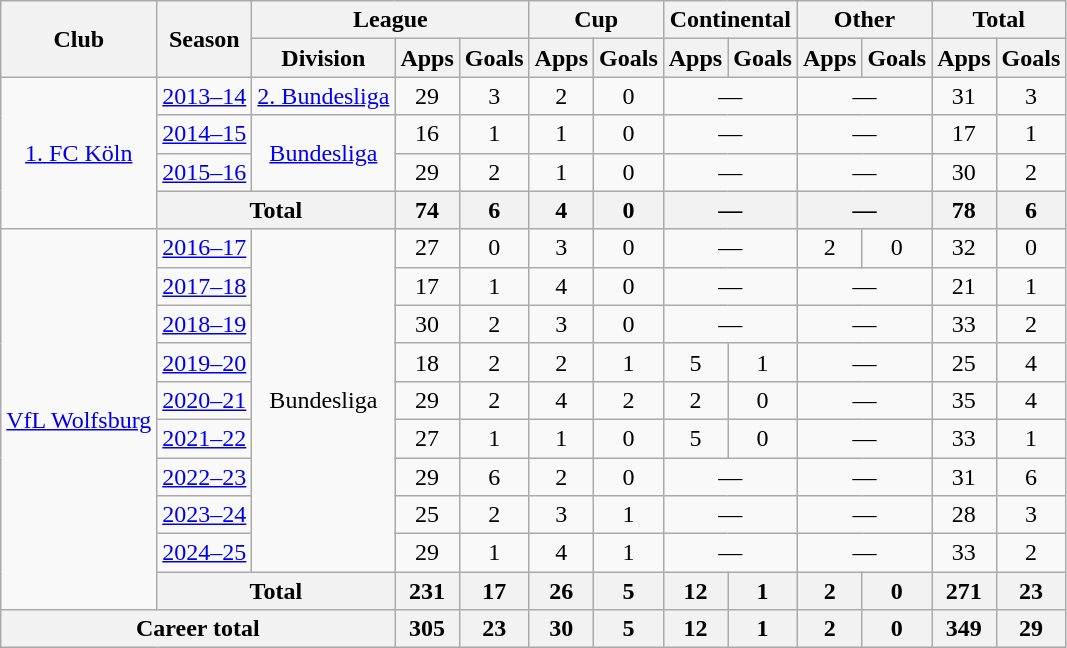<table class="wikitable" style="text-align:center">
<tr>
<th rowspan="2">Club</th>
<th rowspan="2">Season</th>
<th colspan="3">League</th>
<th colspan="2">Cup</th>
<th colspan="2">Continental</th>
<th colspan="2">Other</th>
<th colspan="2">Total</th>
</tr>
<tr>
<th>Division</th>
<th>Apps</th>
<th>Goals</th>
<th>Apps</th>
<th>Goals</th>
<th>Apps</th>
<th>Goals</th>
<th>Apps</th>
<th>Goals</th>
<th>Apps</th>
<th>Goals</th>
</tr>
<tr>
<td rowspan="4"><a href='#'>1. FC Köln</a></td>
<td><a href='#'>2013–14</a></td>
<td><a href='#'>2. Bundesliga</a></td>
<td>29</td>
<td>3</td>
<td>2</td>
<td>0</td>
<td colspan="2">—</td>
<td colspan="2">—</td>
<td>31</td>
<td>3</td>
</tr>
<tr>
<td><a href='#'>2014–15</a></td>
<td rowspan="2"><a href='#'>Bundesliga</a></td>
<td>16</td>
<td>1</td>
<td>1</td>
<td>0</td>
<td colspan="2">—</td>
<td colspan="2">—</td>
<td>17</td>
<td>1</td>
</tr>
<tr>
<td><a href='#'>2015–16</a></td>
<td>29</td>
<td>2</td>
<td>1</td>
<td>0</td>
<td colspan="2">—</td>
<td colspan="2">—</td>
<td>30</td>
<td>2</td>
</tr>
<tr>
<th colspan="2">Total</th>
<th>74</th>
<th>6</th>
<th>4</th>
<th>0</th>
<th colspan="2">—</th>
<th colspan="2">—</th>
<th>78</th>
<th>6</th>
</tr>
<tr>
<td rowspan="10"><a href='#'>VfL Wolfsburg</a></td>
<td><a href='#'>2016–17</a></td>
<td rowspan="9">Bundesliga</td>
<td>27</td>
<td>0</td>
<td>3</td>
<td>0</td>
<td colspan="2">—</td>
<td>2</td>
<td>0</td>
<td>32</td>
<td>0</td>
</tr>
<tr>
<td><a href='#'>2017–18</a></td>
<td>17</td>
<td>1</td>
<td>4</td>
<td>0</td>
<td colspan="2">—</td>
<td colspan="2">—</td>
<td>21</td>
<td>1</td>
</tr>
<tr>
<td><a href='#'>2018–19</a></td>
<td>30</td>
<td>2</td>
<td>3</td>
<td>0</td>
<td colspan="2">—</td>
<td colspan="2">—</td>
<td>33</td>
<td>2</td>
</tr>
<tr>
<td><a href='#'>2019–20</a></td>
<td>18</td>
<td>2</td>
<td>2</td>
<td>1</td>
<td>5</td>
<td>1</td>
<td colspan="2">—</td>
<td>25</td>
<td>4</td>
</tr>
<tr>
<td><a href='#'>2020–21</a></td>
<td>29</td>
<td>2</td>
<td>4</td>
<td>2</td>
<td>2</td>
<td>0</td>
<td colspan="2">—</td>
<td>35</td>
<td>4</td>
</tr>
<tr>
<td><a href='#'>2021–22</a></td>
<td>27</td>
<td>1</td>
<td>1</td>
<td>0</td>
<td>5</td>
<td>0</td>
<td colspan="2">—</td>
<td>33</td>
<td>1</td>
</tr>
<tr>
<td><a href='#'>2022–23</a></td>
<td>29</td>
<td>6</td>
<td>2</td>
<td>0</td>
<td colspan="2">—</td>
<td colspan="2">—</td>
<td>31</td>
<td>6</td>
</tr>
<tr>
<td><a href='#'>2023–24</a></td>
<td>25</td>
<td>2</td>
<td>3</td>
<td>1</td>
<td colspan="2">—</td>
<td colspan="2">—</td>
<td>28</td>
<td>3</td>
</tr>
<tr>
<td><a href='#'>2024–25</a></td>
<td>29</td>
<td>1</td>
<td>4</td>
<td>1</td>
<td colspan="2">—</td>
<td colspan="2">—</td>
<td>33</td>
<td>2</td>
</tr>
<tr>
<th colspan="2">Total</th>
<th>231</th>
<th>17</th>
<th>26</th>
<th>5</th>
<th>12</th>
<th>1</th>
<th>2</th>
<th>0</th>
<th>271</th>
<th>23</th>
</tr>
<tr>
<th colspan="3">Career total</th>
<th>305</th>
<th>23</th>
<th>30</th>
<th>5</th>
<th>12</th>
<th>1</th>
<th>2</th>
<th>0</th>
<th>349</th>
<th>29</th>
</tr>
</table>
